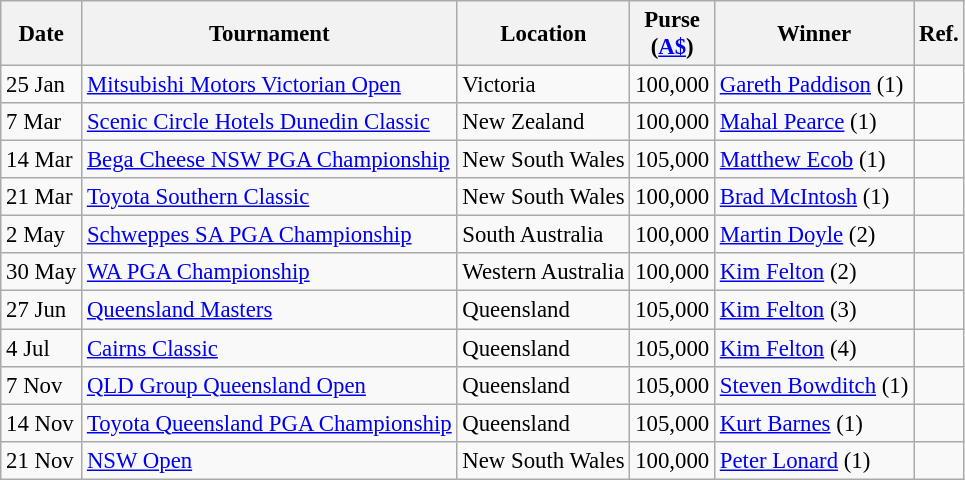<table class="wikitable" style="font-size:95%">
<tr>
<th>Date</th>
<th>Tournament</th>
<th>Location</th>
<th>Purse<br>(<a href='#'>A$</a>)</th>
<th>Winner</th>
<th>Ref.</th>
</tr>
<tr>
<td>25 Jan</td>
<td><a href='#'>Mitsubishi Motors Victorian Open</a></td>
<td>Victoria</td>
<td align=right>100,000</td>
<td> <a href='#'>Gareth Paddison</a> (1)</td>
<td></td>
</tr>
<tr>
<td>7 Mar</td>
<td><a href='#'>Scenic Circle Hotels Dunedin Classic</a></td>
<td>New Zealand</td>
<td align=right>100,000</td>
<td> <a href='#'>Mahal Pearce</a> (1)</td>
<td></td>
</tr>
<tr>
<td>14 Mar</td>
<td><a href='#'>Bega Cheese NSW PGA Championship</a></td>
<td>New South Wales</td>
<td align=right>105,000</td>
<td> <a href='#'>Matthew Ecob</a> (1)</td>
<td></td>
</tr>
<tr>
<td>21 Mar</td>
<td><a href='#'>Toyota Southern Classic</a></td>
<td>New South Wales</td>
<td align=right>100,000</td>
<td> <a href='#'>Brad McIntosh</a> (1)</td>
<td></td>
</tr>
<tr>
<td>2 May</td>
<td><a href='#'>Schweppes SA PGA Championship</a></td>
<td>South Australia</td>
<td align=right>100,000</td>
<td> <a href='#'>Martin Doyle</a> (2)</td>
<td></td>
</tr>
<tr>
<td>30 May</td>
<td><a href='#'>WA PGA Championship</a></td>
<td>Western Australia</td>
<td align=right>100,000</td>
<td> <a href='#'>Kim Felton</a> (2)</td>
<td></td>
</tr>
<tr>
<td>27 Jun</td>
<td><a href='#'>Queensland Masters</a></td>
<td>Queensland</td>
<td align=right>105,000</td>
<td> <a href='#'>Kim Felton</a> (3)</td>
<td></td>
</tr>
<tr>
<td>4 Jul</td>
<td><a href='#'>Cairns Classic</a></td>
<td>Queensland</td>
<td align=right>105,000</td>
<td> <a href='#'>Kim Felton</a> (4)</td>
<td></td>
</tr>
<tr>
<td>7 Nov</td>
<td><a href='#'>QLD Group Queensland Open</a></td>
<td>Queensland</td>
<td align=right>105,000</td>
<td> <a href='#'>Steven Bowditch</a> (1)</td>
<td></td>
</tr>
<tr>
<td>14 Nov</td>
<td><a href='#'>Toyota Queensland PGA Championship</a></td>
<td>Queensland</td>
<td align=right>105,000</td>
<td> <a href='#'>Kurt Barnes</a> (1)</td>
<td></td>
</tr>
<tr>
<td>21 Nov</td>
<td><a href='#'>NSW Open</a></td>
<td>New South Wales</td>
<td align=right>100,000</td>
<td> <a href='#'>Peter Lonard</a> (1)</td>
<td></td>
</tr>
</table>
